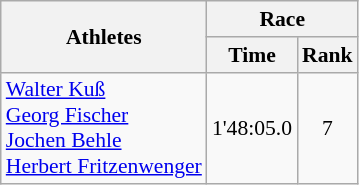<table class="wikitable" border="1" style="font-size:90%">
<tr>
<th rowspan=2>Athletes</th>
<th colspan=2>Race</th>
</tr>
<tr>
<th>Time</th>
<th>Rank</th>
</tr>
<tr>
<td><a href='#'>Walter Kuß</a><br><a href='#'>Georg Fischer</a><br><a href='#'>Jochen Behle</a><br><a href='#'>Herbert Fritzenwenger</a></td>
<td align=center>1'48:05.0</td>
<td align=center>7</td>
</tr>
</table>
